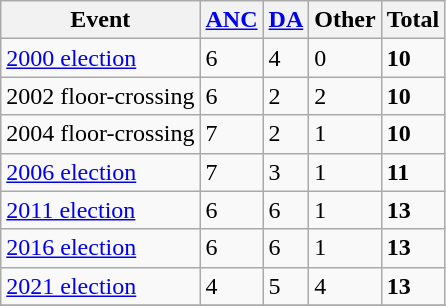<table class="wikitable">
<tr>
<th>Event</th>
<th><a href='#'>ANC</a></th>
<th><a href='#'>DA</a></th>
<th>Other</th>
<th>Total</th>
</tr>
<tr>
<td><a href='#'>2000 election</a></td>
<td>6</td>
<td>4</td>
<td>0</td>
<td><strong>10</strong></td>
</tr>
<tr>
<td>2002 floor-crossing</td>
<td>6</td>
<td>2</td>
<td>2</td>
<td><strong>10</strong></td>
</tr>
<tr>
<td>2004 floor-crossing</td>
<td>7</td>
<td>2</td>
<td>1</td>
<td><strong>10</strong></td>
</tr>
<tr>
<td><a href='#'>2006 election</a></td>
<td>7</td>
<td>3</td>
<td>1</td>
<td><strong>11</strong></td>
</tr>
<tr>
<td><a href='#'>2011 election</a></td>
<td>6</td>
<td>6</td>
<td>1</td>
<td><strong>13</strong></td>
</tr>
<tr>
<td><a href='#'>2016 election</a></td>
<td>6</td>
<td>6</td>
<td>1</td>
<td><strong>13</strong></td>
</tr>
<tr>
<td><a href='#'>2021 election</a></td>
<td>4</td>
<td>5</td>
<td>4</td>
<td><strong>13</strong></td>
</tr>
<tr>
</tr>
</table>
